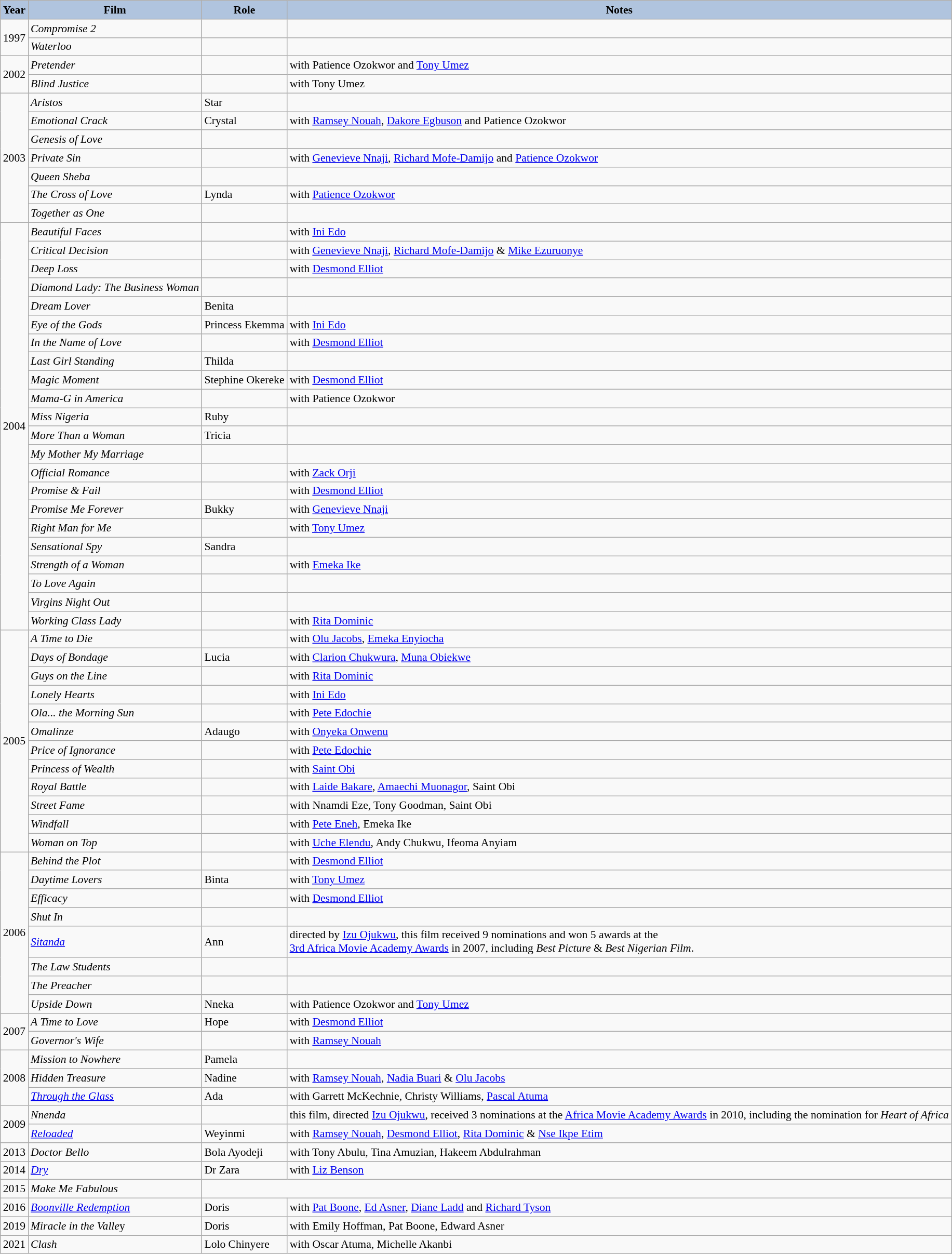<table class="wikitable" style="font-size:90%;">
<tr>
<th style="background:#B0C4DE;">Year</th>
<th style="background:#B0C4DE;">Film</th>
<th style="background:#B0C4DE;">Role</th>
<th style="background:#B0C4DE;">Notes</th>
</tr>
<tr>
<td rowspan="2">1997</td>
<td><em>Compromise 2</em></td>
<td></td>
<td></td>
</tr>
<tr>
<td><em>Waterloo</em></td>
<td></td>
<td></td>
</tr>
<tr>
<td rowspan="2">2002</td>
<td><em>Pretender</em></td>
<td></td>
<td>with Patience Ozokwor and <a href='#'>Tony Umez</a></td>
</tr>
<tr>
<td><em>Blind Justice</em></td>
<td></td>
<td>with Tony Umez</td>
</tr>
<tr>
<td rowspan="7">2003</td>
<td><em>Aristos</em></td>
<td>Star</td>
<td></td>
</tr>
<tr>
<td><em>Emotional Crack</em></td>
<td>Crystal</td>
<td>with <a href='#'>Ramsey Nouah</a>, <a href='#'>Dakore Egbuson</a> and Patience Ozokwor</td>
</tr>
<tr>
<td><em>Genesis of Love</em></td>
<td></td>
<td></td>
</tr>
<tr>
<td><em>Private Sin</em></td>
<td></td>
<td>with <a href='#'>Genevieve Nnaji</a>, <a href='#'>Richard Mofe-Damijo</a> and <a href='#'>Patience Ozokwor</a></td>
</tr>
<tr>
<td><em>Queen Sheba</em></td>
<td></td>
<td></td>
</tr>
<tr>
<td><em>The Cross of Love</em></td>
<td>Lynda</td>
<td>with <a href='#'>Patience Ozokwor</a></td>
</tr>
<tr>
<td><em>Together as One</em></td>
<td></td>
<td></td>
</tr>
<tr>
<td rowspan="22">2004</td>
<td><em>Beautiful Faces</em></td>
<td></td>
<td>with <a href='#'>Ini Edo</a></td>
</tr>
<tr>
<td><em>Critical Decision</em></td>
<td></td>
<td>with <a href='#'>Genevieve Nnaji</a>, <a href='#'>Richard Mofe-Damijo</a> & <a href='#'>Mike Ezuruonye</a></td>
</tr>
<tr>
<td><em>Deep Loss</em></td>
<td></td>
<td>with <a href='#'>Desmond Elliot</a></td>
</tr>
<tr>
<td><em>Diamond Lady: The Business Woman</em></td>
<td></td>
<td></td>
</tr>
<tr>
<td><em>Dream Lover</em></td>
<td>Benita</td>
<td></td>
</tr>
<tr>
<td><em>Eye of the Gods</em></td>
<td>Princess Ekemma</td>
<td>with <a href='#'>Ini Edo</a></td>
</tr>
<tr>
<td><em>In the Name of Love</em></td>
<td></td>
<td>with <a href='#'>Desmond Elliot</a></td>
</tr>
<tr>
<td><em>Last Girl Standing</em></td>
<td>Thilda</td>
<td></td>
</tr>
<tr>
<td><em>Magic Moment</em></td>
<td>Stephine Okereke</td>
<td>with <a href='#'>Desmond Elliot</a></td>
</tr>
<tr>
<td><em>Mama-G in America</em></td>
<td></td>
<td>with Patience Ozokwor</td>
</tr>
<tr>
<td><em>Miss Nigeria</em></td>
<td>Ruby</td>
<td></td>
</tr>
<tr>
<td><em>More Than a Woman</em></td>
<td>Tricia</td>
<td></td>
</tr>
<tr>
<td><em>My Mother My Marriage</em></td>
<td></td>
<td></td>
</tr>
<tr>
<td><em>Official Romance</em></td>
<td></td>
<td>with <a href='#'>Zack Orji</a></td>
</tr>
<tr>
<td><em>Promise & Fail</em></td>
<td></td>
<td>with <a href='#'>Desmond Elliot</a></td>
</tr>
<tr>
<td><em>Promise Me Forever</em></td>
<td>Bukky</td>
<td>with <a href='#'>Genevieve Nnaji</a></td>
</tr>
<tr>
<td><em>Right Man for Me</em></td>
<td></td>
<td>with <a href='#'>Tony Umez</a></td>
</tr>
<tr>
<td><em>Sensational Spy</em></td>
<td>Sandra</td>
<td></td>
</tr>
<tr>
<td><em>Strength of a Woman</em></td>
<td></td>
<td>with <a href='#'>Emeka Ike</a></td>
</tr>
<tr>
<td><em>To Love Again</em></td>
<td></td>
<td></td>
</tr>
<tr>
<td><em>Virgins Night Out</em></td>
<td></td>
<td></td>
</tr>
<tr>
<td><em>Working Class Lady</em></td>
<td></td>
<td>with <a href='#'>Rita Dominic</a></td>
</tr>
<tr>
<td rowspan="12">2005</td>
<td><em>A Time to Die</em></td>
<td></td>
<td>with <a href='#'>Olu Jacobs</a>, <a href='#'>Emeka Enyiocha</a></td>
</tr>
<tr>
<td><em>Days of Bondage</em></td>
<td>Lucia</td>
<td>with <a href='#'>Clarion Chukwura</a>, <a href='#'>Muna Obiekwe</a></td>
</tr>
<tr>
<td><em>Guys on the Line</em></td>
<td></td>
<td>with <a href='#'>Rita Dominic</a></td>
</tr>
<tr>
<td><em>Lonely Hearts</em></td>
<td></td>
<td>with <a href='#'>Ini Edo</a></td>
</tr>
<tr>
<td><em>Ola... the Morning Sun</em></td>
<td></td>
<td>with <a href='#'>Pete Edochie</a></td>
</tr>
<tr>
<td><em>Omalinze</em></td>
<td>Adaugo</td>
<td>with <a href='#'>Onyeka Onwenu</a></td>
</tr>
<tr>
<td><em>Price of Ignorance</em></td>
<td></td>
<td>with <a href='#'>Pete Edochie</a></td>
</tr>
<tr>
<td><em>Princess of Wealth</em></td>
<td></td>
<td>with <a href='#'>Saint Obi</a></td>
</tr>
<tr>
<td><em>Royal Battle</em></td>
<td></td>
<td>with <a href='#'>Laide Bakare</a>, <a href='#'>Amaechi Muonagor</a>, Saint Obi</td>
</tr>
<tr>
<td><em>Street Fame</em></td>
<td></td>
<td>with Nnamdi Eze, Tony Goodman, Saint Obi</td>
</tr>
<tr>
<td><em>Windfall </em></td>
<td></td>
<td>with <a href='#'>Pete Eneh</a>, Emeka Ike</td>
</tr>
<tr>
<td><em>Woman on Top</em></td>
<td></td>
<td>with <a href='#'>Uche Elendu</a>, Andy Chukwu, Ifeoma Anyiam</td>
</tr>
<tr>
<td rowspan="8">2006</td>
<td><em>Behind the Plot</em></td>
<td></td>
<td>with <a href='#'>Desmond Elliot</a></td>
</tr>
<tr>
<td><em>Daytime Lovers</em></td>
<td>Binta</td>
<td>with <a href='#'>Tony Umez</a></td>
</tr>
<tr>
<td><em>Efficacy </em></td>
<td></td>
<td>with <a href='#'>Desmond Elliot</a></td>
</tr>
<tr>
<td><em>Shut In</em></td>
<td></td>
<td></td>
</tr>
<tr>
<td><em><a href='#'>Sitanda</a></em></td>
<td>Ann</td>
<td>directed by <a href='#'>Izu Ojukwu</a>, this film received 9 nominations and won 5 awards at the<br> <a href='#'>3rd Africa Movie Academy Awards</a> in 2007, including <em>Best Picture</em> & <em>Best Nigerian Film</em>.</td>
</tr>
<tr>
<td><em>The Law Students</em></td>
<td></td>
<td></td>
</tr>
<tr>
<td><em>The Preacher</em></td>
<td></td>
<td></td>
</tr>
<tr>
<td><em>Upside Down</em></td>
<td>Nneka</td>
<td>with Patience Ozokwor and <a href='#'>Tony Umez</a></td>
</tr>
<tr>
<td rowspan="2">2007</td>
<td><em>A Time to Love</em></td>
<td>Hope</td>
<td>with <a href='#'>Desmond Elliot</a></td>
</tr>
<tr>
<td><em>Governor's Wife</em></td>
<td></td>
<td>with <a href='#'>Ramsey Nouah</a></td>
</tr>
<tr>
<td rowspan="3">2008</td>
<td><em>Mission to Nowhere</em></td>
<td>Pamela</td>
<td></td>
</tr>
<tr>
<td><em>Hidden Treasure</em></td>
<td>Nadine</td>
<td>with <a href='#'>Ramsey Nouah</a>, <a href='#'>Nadia Buari</a> & <a href='#'>Olu Jacobs</a></td>
</tr>
<tr>
<td><em><a href='#'>Through the Glass</a></em></td>
<td>Ada</td>
<td>with Garrett McKechnie, Christy Williams, <a href='#'>Pascal Atuma</a></td>
</tr>
<tr>
<td rowspan=2>2009</td>
<td><em>Nnenda</em></td>
<td></td>
<td>this film, directed <a href='#'>Izu Ojukwu</a>, received 3 nominations at the <a href='#'>Africa Movie Academy Awards</a> in 2010, including the nomination for <em>Heart of Africa</em></td>
</tr>
<tr>
<td><em><a href='#'>Reloaded</a></em></td>
<td>Weyinmi</td>
<td>with <a href='#'>Ramsey Nouah</a>, <a href='#'>Desmond Elliot</a>, <a href='#'>Rita Dominic</a> & <a href='#'>Nse Ikpe Etim</a></td>
</tr>
<tr>
<td>2013</td>
<td><em>Doctor Bello</em></td>
<td>Bola Ayodeji</td>
<td>with Tony Abulu, Tina Amuzian, Hakeem Abdulrahman</td>
</tr>
<tr>
<td>2014</td>
<td><em><a href='#'>Dry</a></em></td>
<td>Dr Zara</td>
<td>with <a href='#'>Liz Benson</a></td>
</tr>
<tr>
<td>2015</td>
<td><em>Make Me Fabulous</em></td>
</tr>
<tr>
<td>2016</td>
<td><em><a href='#'>Boonville Redemption</a></em></td>
<td>Doris</td>
<td>with <a href='#'>Pat Boone</a>, <a href='#'>Ed Asner</a>, <a href='#'>Diane Ladd</a> and <a href='#'>Richard Tyson</a></td>
</tr>
<tr>
<td>2019</td>
<td><em>Miracle in the Valle</em>y</td>
<td>Doris</td>
<td>with Emily Hoffman, Pat Boone, Edward Asner</td>
</tr>
<tr>
<td>2021</td>
<td><em>Clash</em></td>
<td>Lolo Chinyere</td>
<td>with Oscar Atuma, Michelle Akanbi</td>
</tr>
</table>
